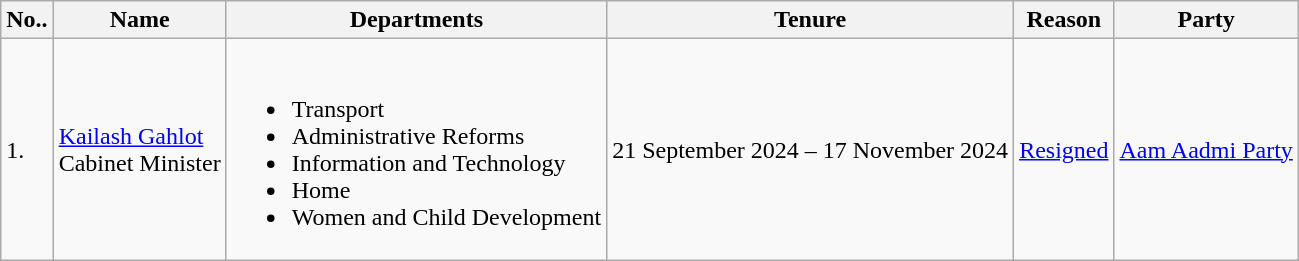<table class="wikitable">
<tr>
<th>No..</th>
<th>Name<br></th>
<th>Departments</th>
<th>Tenure</th>
<th>Reason</th>
<th>Party</th>
</tr>
<tr>
<td>1.</td>
<td><a href='#'>Kailash Gahlot</a><br>Cabinet Minister
</td>
<td><br><ul><li>Transport</li><li>Administrative Reforms</li><li>Information and Technology</li><li>Home</li><li>Women and Child Development</li></ul></td>
<td>21 September 2024 – 17 November 2024</td>
<td><a href='#'>Resigned</a></td>
<td><a href='#'>Aam Aadmi Party</a></td>
</tr>
</table>
